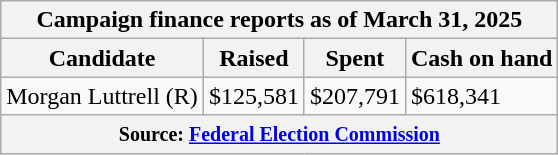<table class="wikitable sortable">
<tr>
<th colspan=4>Campaign finance reports as of March 31, 2025</th>
</tr>
<tr style="text-align:center;">
<th>Candidate</th>
<th>Raised</th>
<th>Spent</th>
<th>Cash on hand</th>
</tr>
<tr>
<td>Morgan Luttrell (R)</td>
<td>$125,581</td>
<td>$207,791</td>
<td>$618,341</td>
</tr>
<tr>
<th colspan="4"><small>Source: <a href='#'>Federal Election Commission</a></small></th>
</tr>
</table>
